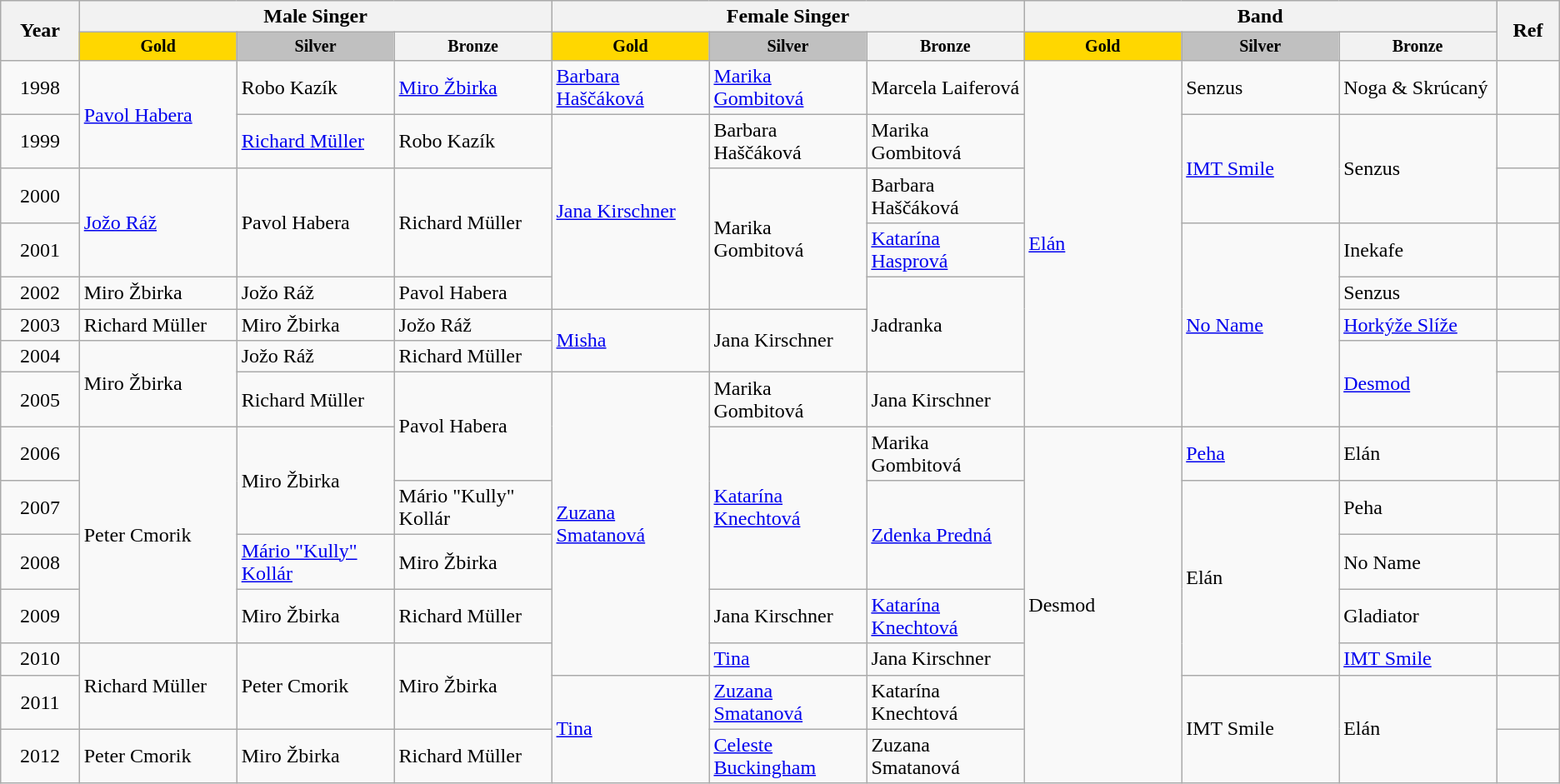<table class="wikitable">
<tr>
<th rowspan="2" width=5% align="center">Year</th>
<th colspan="3" width=30%>Male Singer</th>
<th colspan="3" width=30%>Female Singer</th>
<th colspan="3" width=30%>Band</th>
<th rowspan="2" width=4% align="center">Ref</th>
</tr>
<tr style="font-size:smaller;">
<th width=10% style="background:Gold;">Gold</th>
<th width=10% style="background:Silver;">Silver</th>
<th width=10% style="background:Bronze;">Bronze</th>
<th width=10% style="background:Gold;">Gold</th>
<th width=10% style="background:Silver;">Silver</th>
<th width=10% style="background:Bronze;">Bronze</th>
<th width=10% style="background:Gold;">Gold</th>
<th width=10% style="background:Silver;">Silver</th>
<th width=10% style="background:Bronze;">Bronze</th>
</tr>
<tr>
<td align="center">1998</td>
<td rowspan="2"><a href='#'>Pavol Habera</a></td>
<td>Robo Kazík</td>
<td><a href='#'>Miro Žbirka</a></td>
<td><a href='#'>Barbara Haščáková</a></td>
<td><a href='#'>Marika Gombitová</a></td>
<td>Marcela Laiferová</td>
<td rowspan="8"><a href='#'>Elán</a></td>
<td>Senzus</td>
<td>Noga & Skrúcaný</td>
<td align="center"></td>
</tr>
<tr>
<td align="center">1999</td>
<td><a href='#'>Richard Müller</a></td>
<td>Robo Kazík</td>
<td rowspan="4"><a href='#'>Jana Kirschner</a></td>
<td>Barbara Haščáková</td>
<td>Marika Gombitová</td>
<td rowspan="2"><a href='#'>IMT Smile</a></td>
<td rowspan="2">Senzus</td>
<td align="center"></td>
</tr>
<tr>
<td align="center">2000</td>
<td rowspan="2"><a href='#'>Jožo Ráž</a></td>
<td rowspan="2">Pavol Habera</td>
<td rowspan="2">Richard Müller</td>
<td rowspan="3">Marika Gombitová</td>
<td>Barbara Haščáková</td>
<td align="center"></td>
</tr>
<tr>
<td align="center">2001</td>
<td><a href='#'>Katarína Hasprová</a></td>
<td rowspan="5"><a href='#'>No Name</a></td>
<td>Inekafe</td>
<td align="center"></td>
</tr>
<tr>
<td align="center">2002</td>
<td>Miro Žbirka</td>
<td>Jožo Ráž</td>
<td>Pavol Habera</td>
<td rowspan="3">Jadranka</td>
<td>Senzus</td>
<td align="center"></td>
</tr>
<tr>
<td align="center">2003</td>
<td>Richard Müller</td>
<td>Miro Žbirka</td>
<td>Jožo Ráž</td>
<td rowspan="2"><a href='#'>Misha</a></td>
<td rowspan="2">Jana Kirschner</td>
<td><a href='#'>Horkýže Slíže</a></td>
<td align="center"></td>
</tr>
<tr>
<td align="center">2004</td>
<td rowspan="2">Miro Žbirka</td>
<td>Jožo Ráž</td>
<td>Richard Müller</td>
<td rowspan="2"><a href='#'>Desmod</a></td>
<td align="center"></td>
</tr>
<tr>
<td align="center">2005</td>
<td>Richard Müller</td>
<td rowspan="2">Pavol Habera</td>
<td rowspan="6"><a href='#'>Zuzana Smatanová</a></td>
<td>Marika Gombitová</td>
<td>Jana Kirschner</td>
<td align="center"></td>
</tr>
<tr>
<td align="center">2006</td>
<td rowspan="4">Peter Cmorik</td>
<td rowspan="2">Miro Žbirka</td>
<td rowspan="3"><a href='#'>Katarína Knechtová</a></td>
<td>Marika Gombitová</td>
<td rowspan="7">Desmod</td>
<td><a href='#'>Peha</a></td>
<td>Elán</td>
<td align="center"></td>
</tr>
<tr>
<td align="center">2007</td>
<td>Mário "Kully" Kollár</td>
<td rowspan="2"><a href='#'>Zdenka Predná</a></td>
<td rowspan="4">Elán</td>
<td>Peha</td>
<td align="center"></td>
</tr>
<tr>
<td align="center">2008</td>
<td><a href='#'>Mário "Kully" Kollár</a></td>
<td>Miro Žbirka</td>
<td>No Name</td>
<td align="center"></td>
</tr>
<tr>
<td align="center">2009</td>
<td>Miro Žbirka</td>
<td>Richard Müller</td>
<td>Jana Kirschner</td>
<td><a href='#'>Katarína Knechtová</a></td>
<td>Gladiator</td>
<td align="center"></td>
</tr>
<tr>
<td align="center">2010</td>
<td rowspan="2">Richard Müller</td>
<td rowspan="2">Peter Cmorik</td>
<td rowspan="2">Miro Žbirka</td>
<td><a href='#'>Tina</a></td>
<td>Jana Kirschner</td>
<td><a href='#'>IMT Smile</a></td>
<td align="center"></td>
</tr>
<tr>
<td align="center">2011</td>
<td rowspan="2"><a href='#'>Tina</a></td>
<td><a href='#'>Zuzana Smatanová</a></td>
<td>Katarína Knechtová</td>
<td rowspan="2">IMT Smile</td>
<td rowspan="2">Elán</td>
<td align="center"></td>
</tr>
<tr>
<td align="center">2012</td>
<td>Peter Cmorik</td>
<td>Miro Žbirka</td>
<td>Richard Müller</td>
<td><a href='#'>Celeste Buckingham</a></td>
<td>Zuzana Smatanová</td>
<td align="center"></td>
</tr>
</table>
